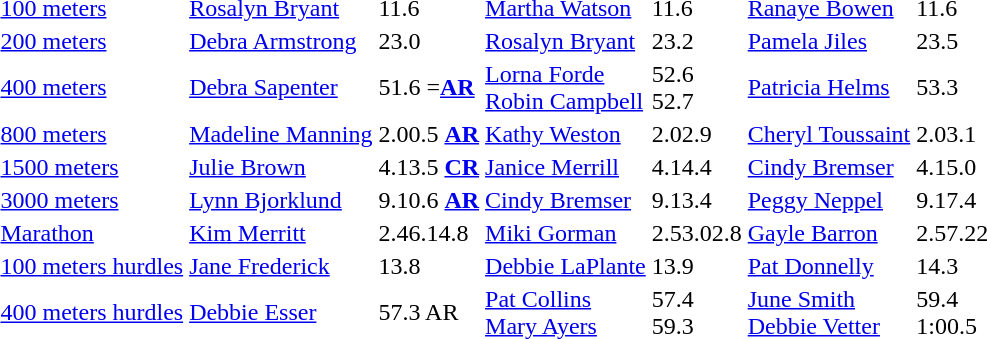<table>
<tr>
<td><a href='#'>100 meters</a></td>
<td><a href='#'>Rosalyn Bryant</a></td>
<td>11.6</td>
<td><a href='#'>Martha Watson</a></td>
<td>11.6</td>
<td><a href='#'>Ranaye Bowen</a></td>
<td>11.6</td>
</tr>
<tr>
<td><a href='#'>200 meters</a></td>
<td><a href='#'>Debra Armstrong</a></td>
<td>23.0</td>
<td><a href='#'>Rosalyn Bryant</a></td>
<td>23.2</td>
<td><a href='#'>Pamela Jiles</a></td>
<td>23.5</td>
</tr>
<tr>
<td><a href='#'>400 meters</a></td>
<td><a href='#'>Debra Sapenter</a></td>
<td>51.6 =<strong><a href='#'>AR</a></strong></td>
<td><a href='#'>Lorna Forde</a> <br><a href='#'>Robin Campbell</a></td>
<td>52.6<br>52.7</td>
<td><a href='#'>Patricia Helms</a></td>
<td>53.3</td>
</tr>
<tr>
<td><a href='#'>800 meters</a></td>
<td><a href='#'>Madeline Manning</a></td>
<td>2.00.5 <strong><a href='#'>AR</a></strong></td>
<td><a href='#'>Kathy Weston</a></td>
<td>2.02.9</td>
<td><a href='#'>Cheryl Toussaint</a></td>
<td>2.03.1</td>
</tr>
<tr>
<td><a href='#'>1500 meters</a></td>
<td><a href='#'>Julie Brown</a></td>
<td>4.13.5 <strong><a href='#'>CR</a></strong></td>
<td><a href='#'>Janice Merrill</a></td>
<td>4.14.4</td>
<td><a href='#'>Cindy Bremser</a></td>
<td>4.15.0</td>
</tr>
<tr>
<td><a href='#'>3000 meters</a></td>
<td><a href='#'>Lynn Bjorklund</a></td>
<td>9.10.6 <strong><a href='#'>AR</a></strong></td>
<td><a href='#'>Cindy Bremser</a></td>
<td>9.13.4</td>
<td><a href='#'>Peggy Neppel</a></td>
<td>9.17.4</td>
</tr>
<tr>
<td><a href='#'>Marathon</a></td>
<td><a href='#'>Kim Merritt</a></td>
<td>2.46.14.8</td>
<td><a href='#'>Miki Gorman</a></td>
<td>2.53.02.8</td>
<td><a href='#'>Gayle Barron</a></td>
<td>2.57.22</td>
</tr>
<tr>
<td><a href='#'>100 meters hurdles</a></td>
<td><a href='#'>Jane Frederick</a></td>
<td>13.8</td>
<td><a href='#'>Debbie LaPlante</a></td>
<td>13.9</td>
<td><a href='#'>Pat Donnelly</a></td>
<td>14.3</td>
</tr>
<tr>
<td><a href='#'>400 meters hurdles</a></td>
<td><a href='#'>Debbie Esser</a></td>
<td>57.3	AR</td>
<td><a href='#'>Pat Collins</a> <br><a href='#'>Mary Ayers</a></td>
<td>57.4<br>59.3</td>
<td><a href='#'>June Smith</a> <br><a href='#'>Debbie Vetter</a></td>
<td>59.4<br>1:00.5</td>
</tr>
</table>
